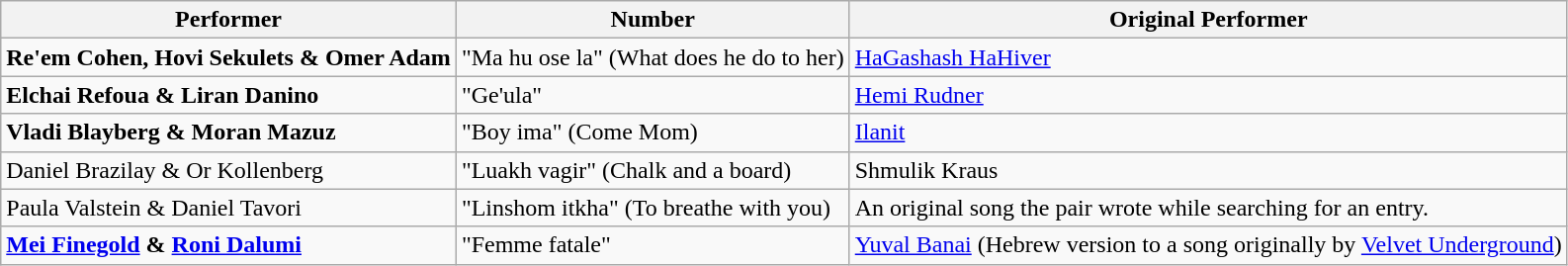<table class="wikitable">
<tr>
<th>Performer</th>
<th>Number</th>
<th>Original Performer</th>
</tr>
<tr>
<td><strong>Re'em Cohen, Hovi Sekulets & Omer Adam</strong></td>
<td>"Ma hu ose la" (What does he do to her)</td>
<td><a href='#'>HaGashash HaHiver</a></td>
</tr>
<tr>
<td><strong>Elchai Refoua & Liran Danino</strong></td>
<td>"Ge'ula"</td>
<td><a href='#'>Hemi Rudner</a></td>
</tr>
<tr>
<td><strong>Vladi Blayberg & Moran Mazuz</strong></td>
<td>"Boy ima" (Come Mom)</td>
<td><a href='#'>Ilanit</a></td>
</tr>
<tr>
<td>Daniel Brazilay & Or Kollenberg</td>
<td>"Luakh vagir" (Chalk and a board)</td>
<td>Shmulik Kraus</td>
</tr>
<tr>
<td>Paula Valstein & Daniel Tavori</td>
<td>"Linshom itkha" (To breathe with you)</td>
<td>An original song the pair wrote while searching for an entry.</td>
</tr>
<tr>
<td><strong><a href='#'>Mei Finegold</a> & <a href='#'>Roni Dalumi</a></strong></td>
<td>"Femme fatale"</td>
<td><a href='#'>Yuval Banai</a> (Hebrew version to a song originally by <a href='#'>Velvet Underground</a>)</td>
</tr>
</table>
